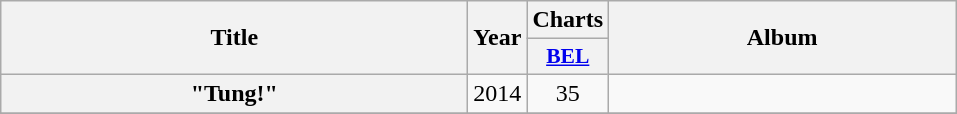<table class="wikitable plainrowheaders" style="text-align:center;">
<tr>
<th scope="col" rowspan="2" style="width:19em;">Title</th>
<th scope="col" rowspan="2">Year</th>
<th scope="col" colspan="1">Charts</th>
<th scope="col" rowspan="2" style="width:14em;">Album</th>
</tr>
<tr>
<th scope="col" style="width:3em;font-size:90%;"><a href='#'>BEL</a><br></th>
</tr>
<tr>
<th scope="row">"Tung!"</th>
<td>2014</td>
<td>35</td>
<td></td>
</tr>
<tr>
</tr>
</table>
